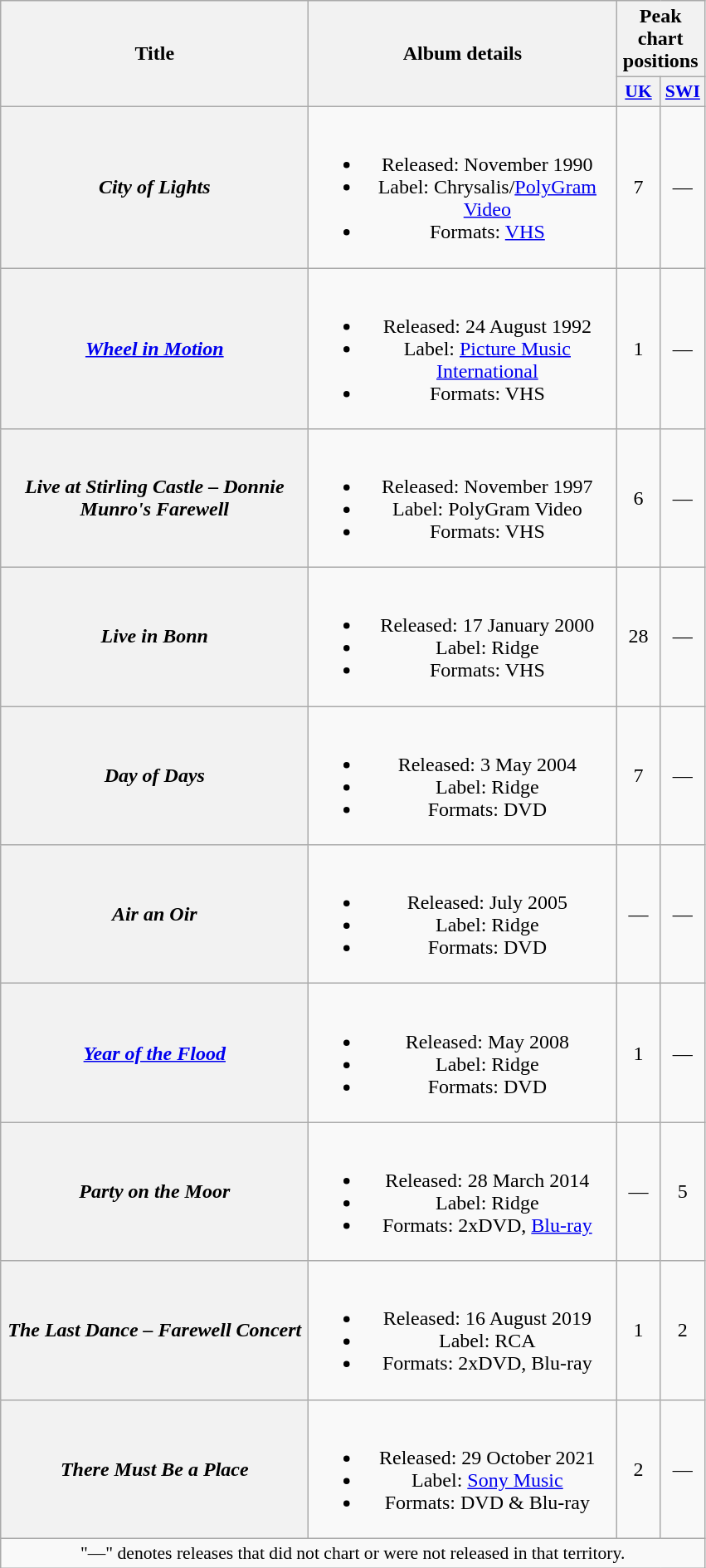<table class="wikitable plainrowheaders" style="text-align:center;">
<tr>
<th rowspan="2" scope="col" style="width:15em;">Title</th>
<th rowspan="2" scope="col" style="width:15em;">Album details</th>
<th colspan="2">Peak chart positions</th>
</tr>
<tr>
<th scope="col" style="width:2em;font-size:90%;"><a href='#'>UK</a><br></th>
<th scope="col" style="width:2em;font-size:90%;"><a href='#'>SWI</a><br></th>
</tr>
<tr>
<th scope="row"><em>City of Lights</em></th>
<td><br><ul><li>Released: November 1990</li><li>Label: Chrysalis/<a href='#'>PolyGram Video</a></li><li>Formats: <a href='#'>VHS</a></li></ul></td>
<td>7</td>
<td>—</td>
</tr>
<tr>
<th scope="row"><em><a href='#'>Wheel in Motion</a></em></th>
<td><br><ul><li>Released: 24 August 1992</li><li>Label: <a href='#'>Picture Music International</a></li><li>Formats: VHS</li></ul></td>
<td>1</td>
<td>—</td>
</tr>
<tr>
<th scope="row"><em>Live at Stirling Castle – Donnie Munro's Farewell</em></th>
<td><br><ul><li>Released: November 1997</li><li>Label: PolyGram Video</li><li>Formats: VHS</li></ul></td>
<td>6</td>
<td>—</td>
</tr>
<tr>
<th scope="row"><em>Live in Bonn</em></th>
<td><br><ul><li>Released: 17 January 2000</li><li>Label: Ridge</li><li>Formats: VHS</li></ul></td>
<td>28</td>
<td>—</td>
</tr>
<tr>
<th scope="row"><em>Day of Days</em></th>
<td><br><ul><li>Released: 3 May 2004</li><li>Label: Ridge</li><li>Formats: DVD</li></ul></td>
<td>7</td>
<td>—</td>
</tr>
<tr>
<th scope="row"><em>Air an Oir</em></th>
<td><br><ul><li>Released: July 2005</li><li>Label: Ridge</li><li>Formats: DVD</li></ul></td>
<td>—</td>
<td>—</td>
</tr>
<tr>
<th scope="row"><em><a href='#'>Year of the Flood</a></em></th>
<td><br><ul><li>Released: May 2008</li><li>Label: Ridge</li><li>Formats: DVD</li></ul></td>
<td>1</td>
<td>—</td>
</tr>
<tr>
<th scope="row"><em>Party on the Moor</em></th>
<td><br><ul><li>Released: 28 March 2014</li><li>Label: Ridge</li><li>Formats: 2xDVD, <a href='#'>Blu-ray</a></li></ul></td>
<td>—</td>
<td>5</td>
</tr>
<tr>
<th scope="row"><em>The Last Dance – Farewell Concert</em></th>
<td><br><ul><li>Released: 16 August 2019</li><li>Label: RCA</li><li>Formats: 2xDVD, Blu-ray</li></ul></td>
<td>1</td>
<td>2</td>
</tr>
<tr>
<th scope="row"><em>There Must Be a Place</em></th>
<td><br><ul><li>Released: 29 October 2021</li><li>Label: <a href='#'>Sony Music</a></li><li>Formats: DVD & Blu-ray</li></ul></td>
<td>2</td>
<td>—</td>
</tr>
<tr>
<td colspan="4" style="font-size:90%">"—" denotes releases that did not chart or were not released in that territory.</td>
</tr>
</table>
